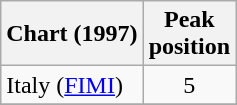<table class="wikitable sortable">
<tr>
<th align="left">Chart (1997)</th>
<th align="left">Peak<br>position</th>
</tr>
<tr>
<td align="left">Italy (<a href='#'>FIMI</a>)</td>
<td align="center">5</td>
</tr>
<tr>
</tr>
</table>
